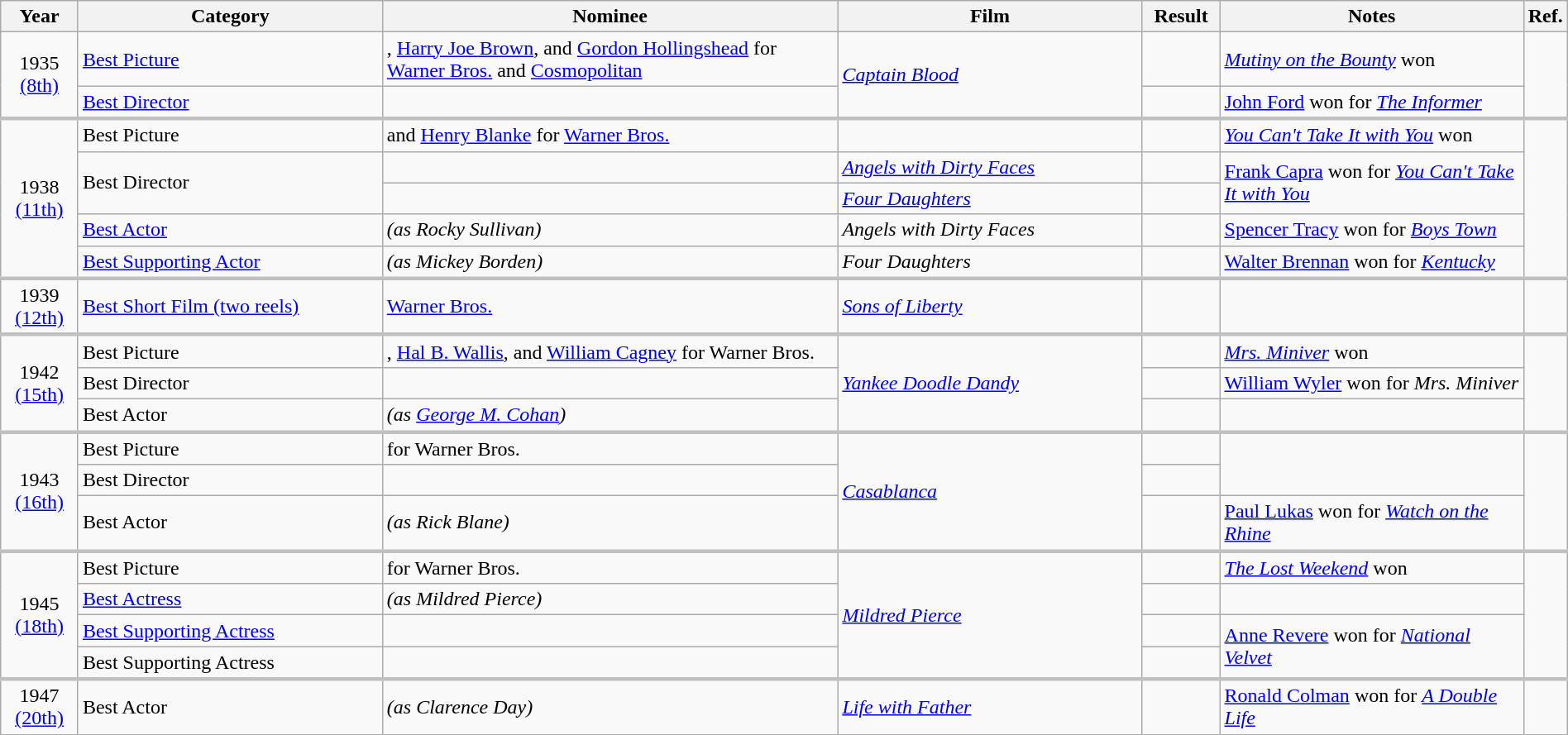<table class="wikitable sortable sticky-header" width="100%">
<tr>
<th scope="col" width="5%">Year</th>
<th scope="col" width="20%">Category</th>
<th scope="col" width="30%">Nominee</th>
<th scope="col" width="20%">Film</th>
<th scope="col" width="5%">Result</th>
<th scope="col" class="unsortable" width="25%">Notes</th>
<th scope="col" class="unsortable" width="5%">Ref.</th>
</tr>
<tr>
<td scope="row" align=center rowspan="2">1935<br><a href='#'>(8th)</a></td>
<td><a href='#'>Best Picture</a></td>
<td>, <a href='#'>Harry Joe Brown</a>, and <a href='#'>Gordon Hollingshead</a> for <a href='#'>Warner Bros.</a> and <a href='#'>Cosmopolitan</a></td>
<td rowspan=2><em><a href='#'>Captain Blood</a></em></td>
<td></td>
<td><em><a href='#'>Mutiny on the Bounty</a></em> won</td>
<td align=center rowspan=2></td>
</tr>
<tr>
<td scope="row"><a href='#'>Best Director</a></td>
<td></td>
<td></td>
<td><a href='#'>John Ford</a> won for <em><a href='#'>The Informer</a></em></td>
</tr>
<tr style="border-top: 3px solid silver;">
<td scope="row" align=center rowspan="5">1938<br><a href='#'>(11th)</a></td>
<td>Best Picture</td>
<td> and <a href='#'>Henry Blanke</a> for <a href='#'>Warner Bros.</a></td>
<td></td>
<td></td>
<td><em><a href='#'>You Can't Take It with You</a></em> won</td>
<td align=center rowspan=5></td>
</tr>
<tr>
<td scope="row" rowspan="2">Best Director</td>
<td></td>
<td><em><a href='#'>Angels with Dirty Faces</a></em></td>
<td></td>
<td rowspan="2"><a href='#'>Frank Capra</a> won for <em><a href='#'>You Can't Take It with You</a></em></td>
</tr>
<tr>
<td scope="row"></td>
<td><em><a href='#'>Four Daughters</a></em></td>
<td></td>
</tr>
<tr>
<td scope="row"><a href='#'>Best Actor</a></td>
<td> <em>(as Rocky Sullivan)</em></td>
<td><em>Angels with Dirty Faces</em></td>
<td></td>
<td><a href='#'>Spencer Tracy</a> won for <em><a href='#'>Boys Town</a></em></td>
</tr>
<tr>
<td scope="row"><a href='#'>Best Supporting Actor</a></td>
<td> <em>(as Mickey Borden)</em></td>
<td><em>Four Daughters</em></td>
<td></td>
<td><a href='#'>Walter Brennan</a> won for <em><a href='#'>Kentucky</a></em></td>
</tr>
<tr style="border-top: 3px solid silver;">
<td align=center>1939<br><a href='#'>(12th)</a></td>
<td><a href='#'>Best Short Film (two reels)</a></td>
<td><a href='#'>Warner Bros.</a></td>
<td><em><a href='#'>Sons of Liberty</a></em></td>
<td></td>
<td></td>
<td align=center></td>
</tr>
<tr style="border-top: 3px solid silver;">
<td scope="row" align=center rowspan="3">1942<br><a href='#'>(15th)</a></td>
<td>Best Picture</td>
<td>, <a href='#'>Hal B. Wallis</a>, and <a href='#'>William Cagney</a> for Warner Bros.</td>
<td rowspan=3><em><a href='#'>Yankee Doodle Dandy</a></em></td>
<td></td>
<td><em><a href='#'>Mrs. Miniver</a></em> won</td>
<td align=center rowspan=3></td>
</tr>
<tr>
<td scope="row">Best Director</td>
<td></td>
<td></td>
<td><a href='#'>William Wyler</a> won for <em>Mrs. Miniver</em></td>
</tr>
<tr>
<td scope="row">Best Actor</td>
<td> <em>(as <a href='#'>George M. Cohan</a>)</em></td>
<td></td>
<td></td>
</tr>
<tr style="border-top: 3px solid silver;">
<td scope="row" align=center rowspan="3">1943<br><a href='#'>(16th)</a></td>
<td>Best Picture</td>
<td> for Warner Bros.</td>
<td rowspan=3><em><a href='#'>Casablanca</a></em></td>
<td></td>
<td rowspan=2></td>
<td align=center rowspan=3></td>
</tr>
<tr>
<td scope="row">Best Director</td>
<td></td>
<td></td>
</tr>
<tr>
<td scope="row">Best Actor</td>
<td> <em>(as Rick Blane)</em></td>
<td></td>
<td><a href='#'>Paul Lukas</a> won for <em><a href='#'>Watch on the Rhine</a></em></td>
</tr>
<tr style="border-top: 3px solid silver;">
<td scope="row" align=center rowspan="4">1945<br><a href='#'>(18th)</a></td>
<td>Best Picture</td>
<td> for Warner Bros.</td>
<td rowspan=4><em><a href='#'>Mildred Pierce</a></em></td>
<td></td>
<td><em><a href='#'>The Lost Weekend</a></em> won</td>
<td align=center rowspan=4></td>
</tr>
<tr>
<td scope="row"><a href='#'>Best Actress</a></td>
<td> <em>(as Mildred Pierce)</em></td>
<td></td>
<td></td>
</tr>
<tr>
<td scope="row"><a href='#'>Best Supporting Actress</a></td>
<td></td>
<td></td>
<td rowspan=2><a href='#'>Anne Revere</a> won for <em><a href='#'>National Velvet</a></em></td>
</tr>
<tr>
<td scope="row">Best Supporting Actress</td>
<td></td>
<td></td>
</tr>
<tr style="border-top: 3px solid silver;">
<td align=center>1947<br><a href='#'>(20th)</a></td>
<td>Best Actor</td>
<td> <em>(as Clarence Day)</em></td>
<td><em><a href='#'>Life with Father</a></em></td>
<td></td>
<td><a href='#'>Ronald Colman</a> won for <em><a href='#'>A Double Life</a></em></td>
<td align=center></td>
</tr>
</table>
